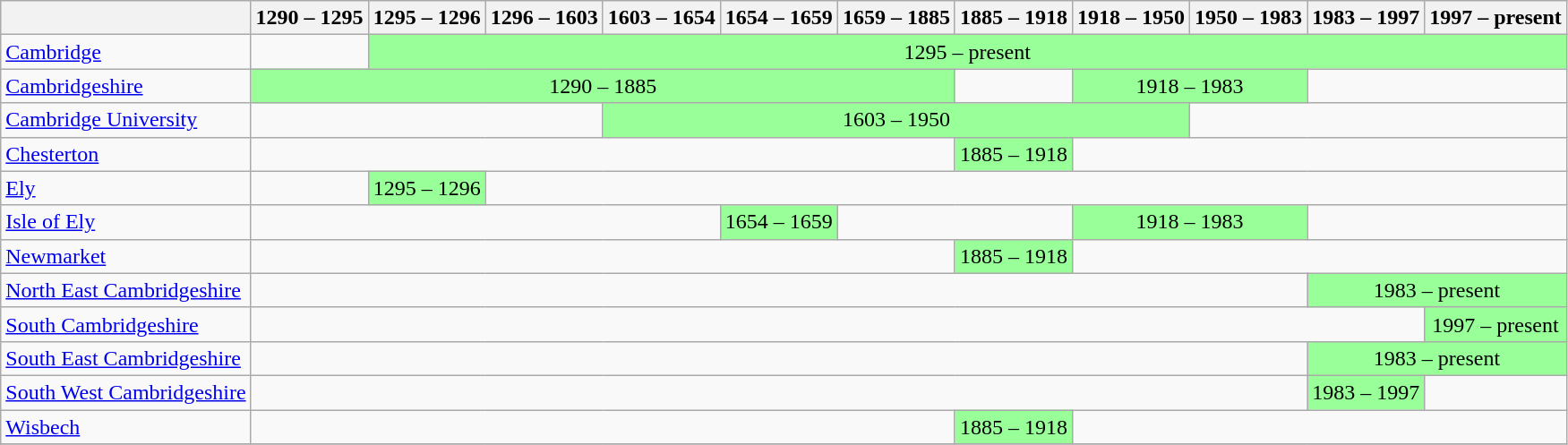<table class="wikitable">
<tr>
<th> </th>
<th>1290 – 1295</th>
<th>1295 – 1296</th>
<th>1296 – 1603</th>
<th>1603 – 1654</th>
<th>1654 – 1659</th>
<th>1659 – 1885</th>
<th>1885 – 1918</th>
<th>1918 – 1950</th>
<th>1950 – 1983</th>
<th>1983 – 1997</th>
<th>1997 – present</th>
</tr>
<tr>
<td><a href='#'>Cambridge</a></td>
<td colspan="1"> </td>
<td colspan="10" align="center" bgcolor="#99FF99">1295 – present</td>
</tr>
<tr>
<td><a href='#'>Cambridgeshire</a></td>
<td colspan="6" align="center" bgcolor="#99FF99">1290 – 1885</td>
<td colspan="1"> </td>
<td colspan="2" align="center" bgcolor="#99FF99">1918 – 1983</td>
<td colspan="2"> </td>
</tr>
<tr>
<td><a href='#'>Cambridge University</a></td>
<td colspan="3"> </td>
<td colspan="5" align="center" bgcolor="#99FF99">1603 – 1950</td>
<td colspan="3"> </td>
</tr>
<tr>
<td><a href='#'>Chesterton</a></td>
<td colspan="6"> </td>
<td colspan="1" align="center" bgcolor="#99FF99">1885 – 1918</td>
<td colspan="4"> </td>
</tr>
<tr>
<td><a href='#'>Ely</a></td>
<td colspan="1"> </td>
<td colspan="1" align="center" bgcolor="#99FF99">1295 – 1296</td>
<td colspan="9"> </td>
</tr>
<tr>
<td><a href='#'>Isle of Ely</a></td>
<td colspan="4"> </td>
<td colspan="1" align="center" bgcolor="#99FF99">1654 – 1659</td>
<td colspan="2"> </td>
<td colspan="2" align="center" bgcolor="#99FF99">1918 – 1983</td>
<td colspan="2"> </td>
</tr>
<tr>
<td><a href='#'>Newmarket</a></td>
<td colspan="6"> </td>
<td colspan="1" align="center" bgcolor="#99FF99">1885 – 1918</td>
<td colspan="4"> </td>
</tr>
<tr>
<td><a href='#'>North East Cambridgeshire</a></td>
<td colspan="9"> </td>
<td colspan="2" align="center" bgcolor="#99FF99">1983 – present</td>
</tr>
<tr>
<td><a href='#'>South Cambridgeshire</a></td>
<td colspan="10"> </td>
<td colspan="1" align="center" bgcolor="#99FF99">1997 – present</td>
</tr>
<tr>
<td><a href='#'>South East Cambridgeshire</a></td>
<td colspan="9"> </td>
<td colspan="2" align="center" bgcolor="#99FF99">1983 – present</td>
</tr>
<tr>
<td><a href='#'>South West Cambridgeshire</a></td>
<td colspan="9"> </td>
<td colspan="1" align="center" bgcolor="#99FF99">1983 – 1997</td>
<td colspan="1"> </td>
</tr>
<tr>
<td><a href='#'>Wisbech</a></td>
<td colspan="6"> </td>
<td colspan="1" align="center" bgcolor="#99FF99">1885 – 1918</td>
<td colspan="4"> </td>
</tr>
<tr>
</tr>
</table>
